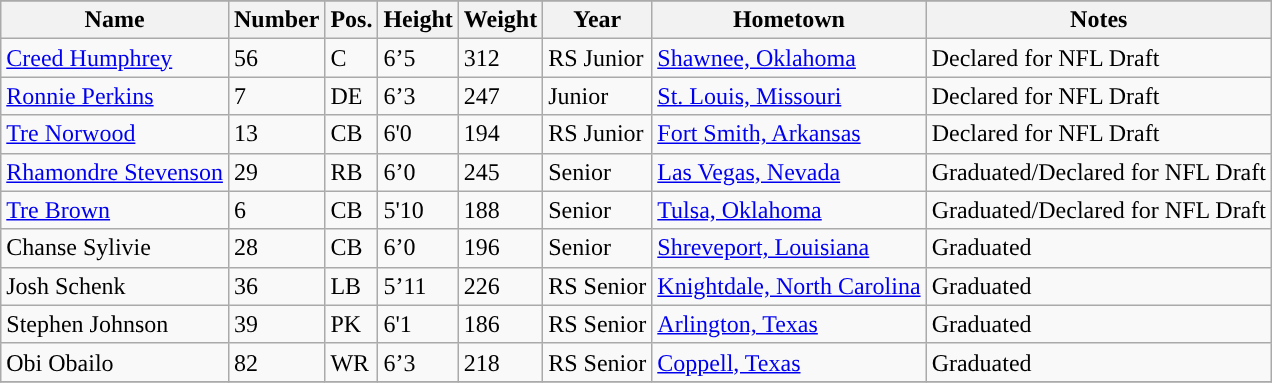<table class="wikitable sortable collapsible">
<tr>
</tr>
<tr>
<th style="text-align:center; ">Name</th>
<th style="text-align:center; ">Number</th>
<th style="text-align:center; ">Pos.</th>
<th style="text-align:center; ">Height</th>
<th style="text-align:center; ">Weight</th>
<th style="text-align:center; ">Year</th>
<th style="text-align:center; ">Hometown</th>
<th style="text-align:center; ">Notes</th>
</tr>
<tr>
<td><a href='#'>Creed Humphrey</a></td>
<td>56</td>
<td>C</td>
<td>6’5</td>
<td>312</td>
<td>RS Junior</td>
<td><a href='#'>Shawnee, Oklahoma</a></td>
<td>Declared for NFL Draft</td>
</tr>
<tr>
<td><a href='#'>Ronnie Perkins</a></td>
<td>7</td>
<td>DE</td>
<td>6’3</td>
<td>247</td>
<td>Junior</td>
<td><a href='#'>St. Louis, Missouri</a></td>
<td>Declared for NFL Draft</td>
</tr>
<tr>
<td><a href='#'>Tre Norwood</a></td>
<td>13</td>
<td>CB</td>
<td>6'0</td>
<td>194</td>
<td>RS Junior</td>
<td><a href='#'>Fort Smith, Arkansas</a></td>
<td>Declared for NFL Draft</td>
</tr>
<tr>
<td><a href='#'>Rhamondre Stevenson</a></td>
<td>29</td>
<td>RB</td>
<td>6’0</td>
<td>245</td>
<td>Senior</td>
<td><a href='#'>Las Vegas, Nevada</a></td>
<td>Graduated/Declared for NFL Draft</td>
</tr>
<tr>
<td><a href='#'>Tre Brown</a></td>
<td>6</td>
<td>CB</td>
<td>5'10</td>
<td>188</td>
<td>Senior</td>
<td><a href='#'>Tulsa, Oklahoma</a></td>
<td>Graduated/Declared for NFL Draft</td>
</tr>
<tr>
<td>Chanse Sylivie</td>
<td>28</td>
<td>CB</td>
<td>6’0</td>
<td>196</td>
<td>Senior</td>
<td><a href='#'>Shreveport, Louisiana</a></td>
<td>Graduated</td>
</tr>
<tr>
<td>Josh Schenk</td>
<td>36</td>
<td>LB</td>
<td>5’11</td>
<td>226</td>
<td>RS Senior</td>
<td><a href='#'>Knightdale, North Carolina</a></td>
<td>Graduated</td>
</tr>
<tr>
<td>Stephen Johnson</td>
<td>39</td>
<td>PK</td>
<td>6'1</td>
<td>186</td>
<td>RS Senior</td>
<td><a href='#'>Arlington, Texas</a></td>
<td>Graduated</td>
</tr>
<tr>
<td>Obi Obailo</td>
<td>82</td>
<td>WR</td>
<td>6’3</td>
<td>218</td>
<td>RS Senior</td>
<td><a href='#'>Coppell, Texas</a></td>
<td>Graduated</td>
</tr>
<tr>
</tr>
</table>
